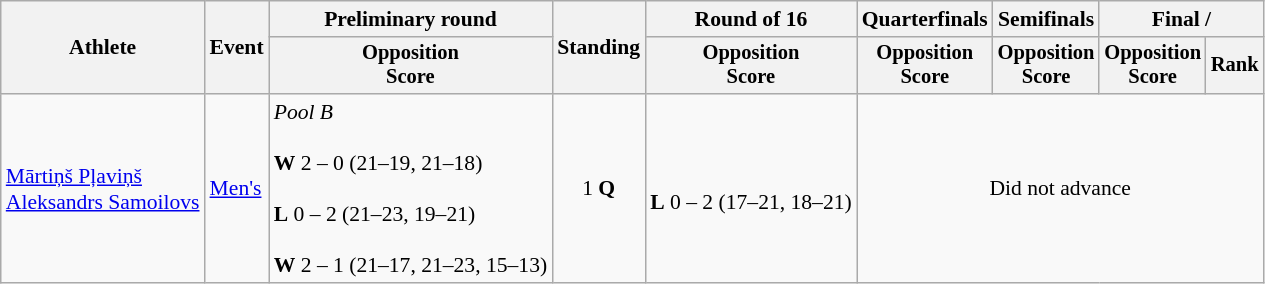<table class=wikitable style="font-size:90%">
<tr>
<th rowspan="2">Athlete</th>
<th rowspan="2">Event</th>
<th>Preliminary round</th>
<th rowspan="2">Standing</th>
<th>Round of 16</th>
<th>Quarterfinals</th>
<th>Semifinals</th>
<th colspan=2>Final / </th>
</tr>
<tr style="font-size:95%">
<th>Opposition<br>Score</th>
<th>Opposition<br>Score</th>
<th>Opposition<br>Score</th>
<th>Opposition<br>Score</th>
<th>Opposition<br>Score</th>
<th>Rank</th>
</tr>
<tr align=center>
<td align=left><a href='#'>Mārtiņš Pļaviņš</a><br><a href='#'>Aleksandrs Samoilovs</a></td>
<td align=left><a href='#'>Men's</a></td>
<td align=left><em>Pool B</em><br><br><strong>W</strong> 2 – 0 (21–19, 21–18)<br><br><strong>L</strong> 0 – 2 (21–23, 19–21)<br><br><strong>W</strong> 2 – 1 (21–17, 21–23, 15–13)</td>
<td>1 <strong>Q</strong></td>
<td><br><strong>L</strong> 0 – 2 (17–21, 18–21)</td>
<td colspan=4>Did not advance</td>
</tr>
</table>
